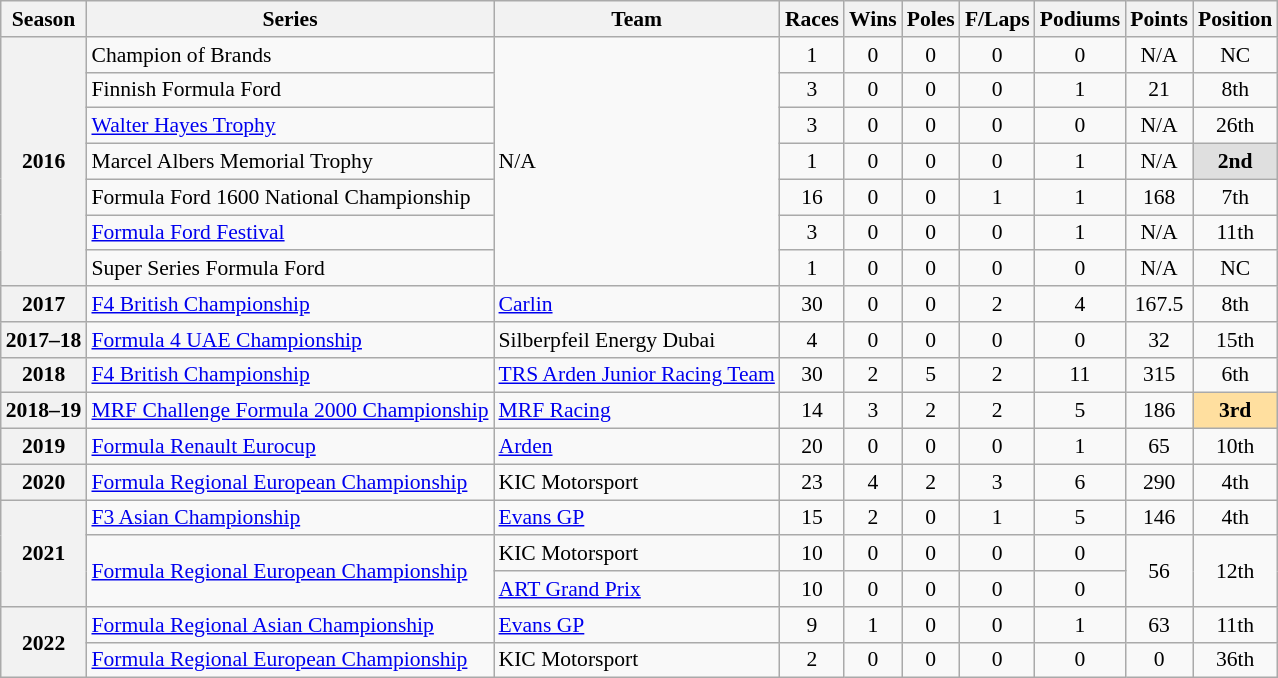<table class="wikitable" style="font-size: 90%; text-align:center">
<tr>
<th>Season</th>
<th>Series</th>
<th>Team</th>
<th>Races</th>
<th>Wins</th>
<th>Poles</th>
<th>F/Laps</th>
<th>Podiums</th>
<th>Points</th>
<th>Position</th>
</tr>
<tr>
<th rowspan=7>2016</th>
<td align=left>Champion of Brands</td>
<td align=left rowspan=7>N/A</td>
<td>1</td>
<td>0</td>
<td>0</td>
<td>0</td>
<td>0</td>
<td>N/A</td>
<td>NC</td>
</tr>
<tr>
<td align=left>Finnish Formula Ford</td>
<td>3</td>
<td>0</td>
<td>0</td>
<td>0</td>
<td>1</td>
<td>21</td>
<td>8th</td>
</tr>
<tr>
<td align=left><a href='#'>Walter Hayes Trophy</a></td>
<td>3</td>
<td>0</td>
<td>0</td>
<td>0</td>
<td>0</td>
<td>N/A</td>
<td>26th</td>
</tr>
<tr>
<td align=left>Marcel Albers Memorial Trophy</td>
<td>1</td>
<td>0</td>
<td>0</td>
<td>0</td>
<td>1</td>
<td>N/A</td>
<td style="background:#DFDFDF;"><strong>2nd</strong></td>
</tr>
<tr>
<td align=left>Formula Ford 1600 National Championship</td>
<td>16</td>
<td>0</td>
<td>0</td>
<td>1</td>
<td>1</td>
<td>168</td>
<td>7th</td>
</tr>
<tr>
<td align=left><a href='#'>Formula Ford Festival</a></td>
<td>3</td>
<td>0</td>
<td>0</td>
<td>0</td>
<td>1</td>
<td>N/A</td>
<td>11th</td>
</tr>
<tr>
<td align=left>Super Series Formula Ford</td>
<td>1</td>
<td>0</td>
<td>0</td>
<td>0</td>
<td>0</td>
<td>N/A</td>
<td>NC</td>
</tr>
<tr>
<th>2017</th>
<td align=left><a href='#'>F4 British Championship</a></td>
<td align=left><a href='#'>Carlin</a></td>
<td>30</td>
<td>0</td>
<td>0</td>
<td>2</td>
<td>4</td>
<td>167.5</td>
<td>8th</td>
</tr>
<tr>
<th>2017–18</th>
<td align=left><a href='#'>Formula 4 UAE Championship</a></td>
<td align=left>Silberpfeil Energy Dubai</td>
<td>4</td>
<td>0</td>
<td>0</td>
<td>0</td>
<td>0</td>
<td>32</td>
<td>15th</td>
</tr>
<tr>
<th>2018</th>
<td align=left><a href='#'>F4 British Championship</a></td>
<td align=left><a href='#'>TRS Arden Junior Racing Team</a></td>
<td>30</td>
<td>2</td>
<td>5</td>
<td>2</td>
<td>11</td>
<td>315</td>
<td>6th</td>
</tr>
<tr>
<th>2018–19</th>
<td align=left><a href='#'>MRF Challenge Formula 2000 Championship</a></td>
<td align=left><a href='#'>MRF Racing</a></td>
<td>14</td>
<td>3</td>
<td>2</td>
<td>2</td>
<td>5</td>
<td>186</td>
<td style="background:#FFDF9F;"><strong>3rd</strong></td>
</tr>
<tr>
<th>2019</th>
<td align=left><a href='#'>Formula Renault Eurocup</a></td>
<td align=left><a href='#'>Arden</a></td>
<td>20</td>
<td>0</td>
<td>0</td>
<td>0</td>
<td>1</td>
<td>65</td>
<td>10th</td>
</tr>
<tr>
<th>2020</th>
<td align=left><a href='#'>Formula Regional European Championship</a></td>
<td align=left>KIC Motorsport</td>
<td>23</td>
<td>4</td>
<td>2</td>
<td>3</td>
<td>6</td>
<td>290</td>
<td>4th</td>
</tr>
<tr>
<th rowspan=3>2021</th>
<td align=left><a href='#'>F3 Asian Championship</a></td>
<td align=left><a href='#'>Evans GP</a></td>
<td>15</td>
<td>2</td>
<td>0</td>
<td>1</td>
<td>5</td>
<td>146</td>
<td>4th</td>
</tr>
<tr>
<td rowspan=2 align=left><a href='#'>Formula Regional European Championship</a></td>
<td align=left>KIC Motorsport</td>
<td>10</td>
<td>0</td>
<td>0</td>
<td>0</td>
<td>0</td>
<td rowspan=2>56</td>
<td rowspan=2>12th</td>
</tr>
<tr>
<td align=left><a href='#'>ART Grand Prix</a></td>
<td>10</td>
<td>0</td>
<td>0</td>
<td>0</td>
<td>0</td>
</tr>
<tr>
<th rowspan="2">2022</th>
<td align=left><a href='#'>Formula Regional Asian Championship</a></td>
<td align=left><a href='#'>Evans GP</a></td>
<td>9</td>
<td>1</td>
<td>0</td>
<td>0</td>
<td>1</td>
<td>63</td>
<td>11th</td>
</tr>
<tr>
<td align=left><a href='#'>Formula Regional European Championship</a></td>
<td align=left>KIC Motorsport</td>
<td>2</td>
<td>0</td>
<td>0</td>
<td>0</td>
<td>0</td>
<td>0</td>
<td>36th</td>
</tr>
</table>
